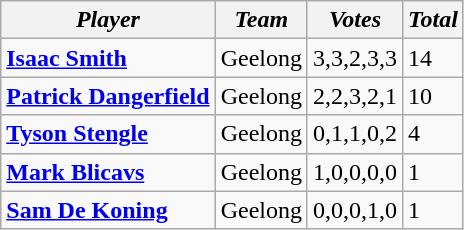<table class="wikitable">
<tr>
<th><em>Player</em></th>
<th><em>Team</em></th>
<th><em>Votes</em></th>
<th><em>Total</em></th>
</tr>
<tr>
<td><a href='#'><strong>Isaac Smith</strong></a></td>
<td>Geelong</td>
<td>3,3,2,3,3</td>
<td>14</td>
</tr>
<tr>
<td><strong><a href='#'>Patrick Dangerfield</a></strong></td>
<td>Geelong</td>
<td>2,2,3,2,1</td>
<td>10</td>
</tr>
<tr>
<td><strong><a href='#'>Tyson Stengle</a></strong></td>
<td>Geelong</td>
<td>0,1,1,0,2</td>
<td>4</td>
</tr>
<tr>
<td><strong><a href='#'>Mark Blicavs</a></strong></td>
<td>Geelong</td>
<td>1,0,0,0,0</td>
<td>1</td>
</tr>
<tr>
<td><strong><a href='#'>Sam De Koning</a></strong></td>
<td>Geelong</td>
<td>0,0,0,1,0</td>
<td>1</td>
</tr>
</table>
